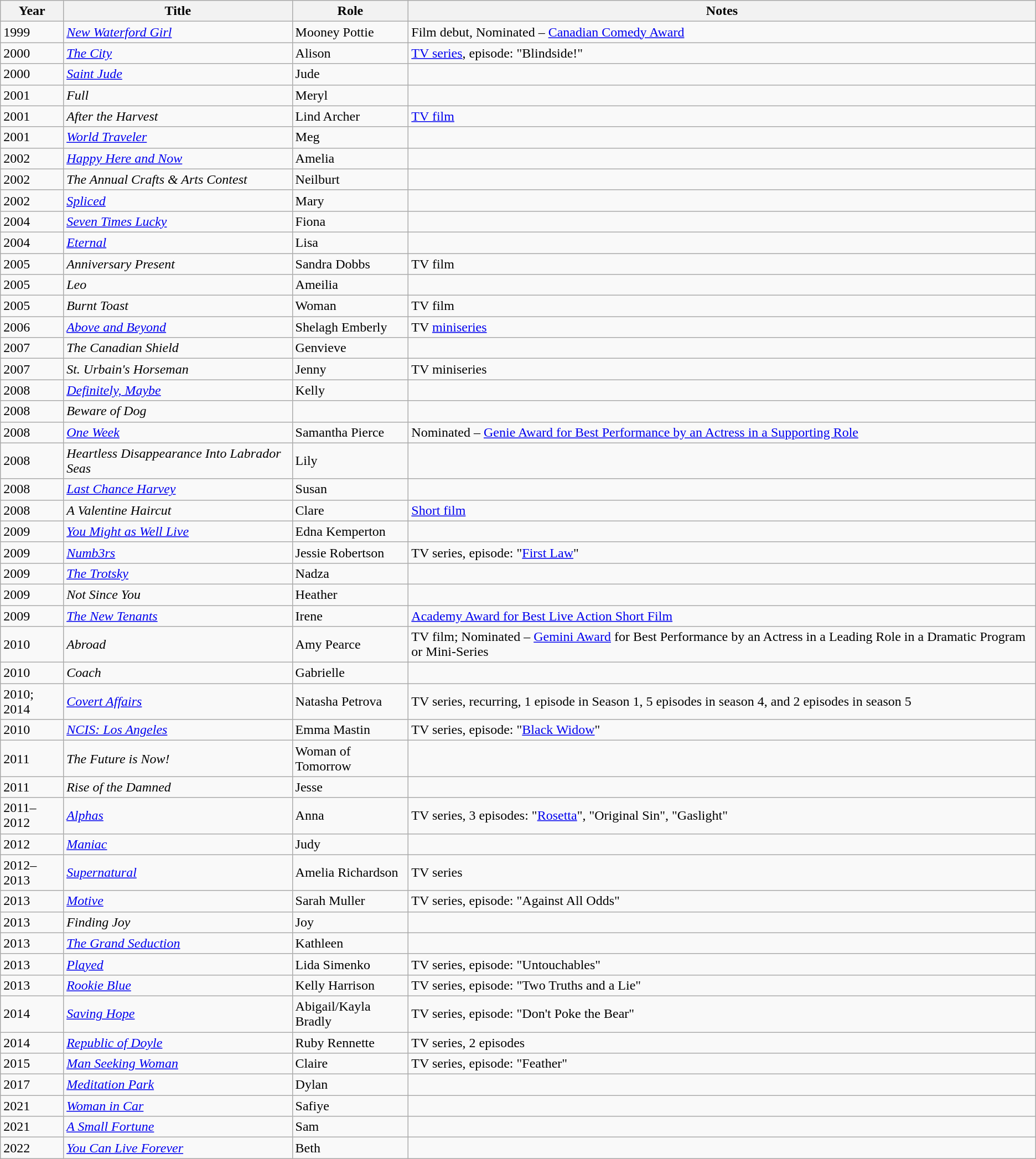<table class="wikitable sortable">
<tr>
<th>Year</th>
<th>Title</th>
<th>Role</th>
<th class="unsortable">Notes</th>
</tr>
<tr>
<td>1999</td>
<td><em><a href='#'>New Waterford Girl</a></em></td>
<td>Mooney Pottie</td>
<td>Film debut, Nominated – <a href='#'>Canadian Comedy Award</a></td>
</tr>
<tr>
<td>2000</td>
<td data-sort-value="City, The"><em><a href='#'>The City</a></em></td>
<td>Alison</td>
<td><a href='#'>TV series</a>, episode: "Blindside!"</td>
</tr>
<tr>
<td>2000</td>
<td><em><a href='#'>Saint Jude</a></em></td>
<td>Jude</td>
<td></td>
</tr>
<tr>
<td>2001</td>
<td><em>Full</em></td>
<td>Meryl</td>
<td></td>
</tr>
<tr>
<td>2001</td>
<td><em>After the Harvest</em></td>
<td>Lind Archer</td>
<td><a href='#'>TV film</a></td>
</tr>
<tr>
<td>2001</td>
<td><em><a href='#'>World Traveler</a></em></td>
<td>Meg</td>
<td></td>
</tr>
<tr>
<td>2002</td>
<td><em><a href='#'>Happy Here and Now</a></em></td>
<td>Amelia</td>
<td></td>
</tr>
<tr>
<td>2002</td>
<td data-sort-value="Annual Crafts & Arts Contest, The"><em>The Annual Crafts & Arts Contest</em></td>
<td>Neilburt</td>
<td></td>
</tr>
<tr>
<td>2002</td>
<td><em><a href='#'>Spliced</a></em></td>
<td>Mary</td>
<td></td>
</tr>
<tr>
<td>2004</td>
<td><em><a href='#'>Seven Times Lucky</a></em></td>
<td>Fiona</td>
<td></td>
</tr>
<tr>
<td>2004</td>
<td><em><a href='#'>Eternal</a></em></td>
<td>Lisa</td>
<td></td>
</tr>
<tr>
<td>2005</td>
<td><em>Anniversary Present</em></td>
<td>Sandra Dobbs</td>
<td>TV film</td>
</tr>
<tr>
<td>2005</td>
<td><em>Leo</em></td>
<td>Ameilia</td>
<td></td>
</tr>
<tr>
<td>2005</td>
<td><em>Burnt Toast</em></td>
<td>Woman</td>
<td>TV film</td>
</tr>
<tr>
<td>2006</td>
<td><em><a href='#'>Above and Beyond</a></em></td>
<td>Shelagh Emberly</td>
<td>TV <a href='#'>miniseries</a></td>
</tr>
<tr>
<td>2007</td>
<td data-sort-value="Canadian Shield, The"><em>The Canadian Shield</em></td>
<td>Genvieve</td>
<td></td>
</tr>
<tr>
<td>2007</td>
<td><em>St. Urbain's Horseman</em></td>
<td>Jenny</td>
<td>TV miniseries</td>
</tr>
<tr>
<td>2008</td>
<td><em><a href='#'>Definitely, Maybe</a></em></td>
<td>Kelly</td>
<td></td>
</tr>
<tr>
<td>2008</td>
<td><em>Beware of Dog</em></td>
<td></td>
<td></td>
</tr>
<tr>
<td>2008</td>
<td><em><a href='#'>One Week</a></em></td>
<td>Samantha Pierce</td>
<td>Nominated – <a href='#'>Genie Award for Best Performance by an Actress in a Supporting Role</a></td>
</tr>
<tr>
<td>2008</td>
<td><em>Heartless Disappearance Into Labrador Seas</em></td>
<td>Lily</td>
<td></td>
</tr>
<tr>
<td>2008</td>
<td><em><a href='#'>Last Chance Harvey</a></em></td>
<td>Susan</td>
<td></td>
</tr>
<tr>
<td>2008</td>
<td data-sort-value="Valentine Haircut, A"><em>A Valentine Haircut</em></td>
<td>Clare</td>
<td><a href='#'>Short film</a></td>
</tr>
<tr>
<td>2009</td>
<td><em><a href='#'>You Might as Well Live</a></em></td>
<td>Edna Kemperton</td>
<td></td>
</tr>
<tr>
<td>2009</td>
<td><em><a href='#'>Numb3rs</a></em></td>
<td>Jessie Robertson</td>
<td>TV series, episode: "<a href='#'>First Law</a>"</td>
</tr>
<tr>
<td>2009</td>
<td data-sort-value="Trotsky, The"><em><a href='#'>The Trotsky</a></em></td>
<td>Nadza</td>
<td></td>
</tr>
<tr>
<td>2009</td>
<td><em>Not Since You</em></td>
<td>Heather</td>
<td></td>
</tr>
<tr>
<td>2009</td>
<td data-sort-value="New Tenants, The"><em><a href='#'>The New Tenants</a></em></td>
<td>Irene</td>
<td><a href='#'>Academy Award for Best Live Action Short Film</a></td>
</tr>
<tr>
<td>2010</td>
<td><em>Abroad</em></td>
<td>Amy Pearce</td>
<td>TV film; Nominated – <a href='#'>Gemini Award</a> for Best Performance by an Actress in a Leading Role in a Dramatic Program or Mini-Series</td>
</tr>
<tr>
<td>2010</td>
<td><em>Coach</em></td>
<td>Gabrielle</td>
<td></td>
</tr>
<tr>
<td>2010; 2014</td>
<td><em><a href='#'>Covert Affairs</a></em></td>
<td>Natasha Petrova</td>
<td>TV series, recurring, 1 episode in Season 1, 5 episodes in season  4, and 2 episodes in season 5</td>
</tr>
<tr>
<td>2010</td>
<td><em><a href='#'>NCIS: Los Angeles</a></em></td>
<td>Emma Mastin</td>
<td>TV series, episode: "<a href='#'>Black Widow</a>"</td>
</tr>
<tr>
<td>2011</td>
<td data-sort-value="Future is Now!, The"><em>The Future is Now!</em></td>
<td>Woman of Tomorrow</td>
<td></td>
</tr>
<tr>
<td>2011</td>
<td><em>Rise of the Damned</em></td>
<td>Jesse</td>
<td></td>
</tr>
<tr>
<td>2011–2012</td>
<td><em><a href='#'>Alphas</a></em></td>
<td>Anna</td>
<td>TV series, 3 episodes: "<a href='#'>Rosetta</a>", "Original Sin", "Gaslight"</td>
</tr>
<tr>
<td>2012</td>
<td><em><a href='#'>Maniac</a></em></td>
<td>Judy</td>
<td></td>
</tr>
<tr>
<td>2012–2013</td>
<td><em><a href='#'>Supernatural</a></em></td>
<td>Amelia Richardson</td>
<td>TV series</td>
</tr>
<tr>
<td>2013</td>
<td><em><a href='#'>Motive</a></em></td>
<td>Sarah Muller</td>
<td>TV series, episode: "Against All Odds"</td>
</tr>
<tr>
<td>2013</td>
<td><em>Finding Joy</em></td>
<td>Joy</td>
<td></td>
</tr>
<tr>
<td>2013</td>
<td data-sort-value="Grand Seduction, The"><em><a href='#'>The Grand Seduction</a></em></td>
<td>Kathleen</td>
<td></td>
</tr>
<tr>
<td>2013</td>
<td><em><a href='#'>Played</a></em></td>
<td>Lida Simenko</td>
<td>TV series, episode: "Untouchables"</td>
</tr>
<tr>
<td>2013</td>
<td><em><a href='#'>Rookie Blue</a></em></td>
<td>Kelly Harrison</td>
<td>TV series, episode: "Two Truths and a Lie"</td>
</tr>
<tr>
<td>2014</td>
<td><em><a href='#'>Saving Hope</a></em></td>
<td>Abigail/Kayla Bradly</td>
<td>TV series, episode: "Don't Poke the Bear"</td>
</tr>
<tr>
<td>2014</td>
<td><em><a href='#'>Republic of Doyle</a></em></td>
<td>Ruby Rennette</td>
<td>TV series, 2 episodes</td>
</tr>
<tr>
<td>2015</td>
<td><em><a href='#'>Man Seeking Woman</a></em></td>
<td>Claire</td>
<td>TV series, episode: "Feather"</td>
</tr>
<tr>
<td>2017</td>
<td><em><a href='#'>Meditation Park</a></em></td>
<td>Dylan</td>
<td></td>
</tr>
<tr>
<td>2021</td>
<td><em><a href='#'>Woman in Car</a></em></td>
<td>Safiye</td>
<td></td>
</tr>
<tr>
<td>2021</td>
<td data-sort-value="Small Fortune, A"><em><a href='#'>A Small Fortune</a></em></td>
<td>Sam</td>
<td></td>
</tr>
<tr>
<td>2022</td>
<td><em><a href='#'>You Can Live Forever</a></em></td>
<td>Beth</td>
<td></td>
</tr>
</table>
